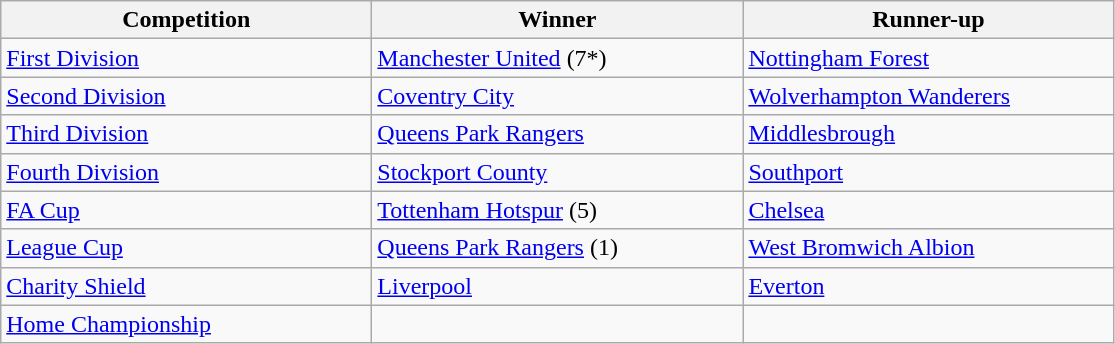<table class="wikitable">
<tr>
<th style="width:15em">Competition</th>
<th style="width:15em">Winner</th>
<th style="width:15em">Runner-up</th>
</tr>
<tr>
<td><a href='#'>First Division</a></td>
<td><a href='#'>Manchester United</a> (7*)</td>
<td><a href='#'>Nottingham Forest</a></td>
</tr>
<tr>
<td><a href='#'>Second Division</a></td>
<td><a href='#'>Coventry City</a></td>
<td><a href='#'>Wolverhampton Wanderers</a></td>
</tr>
<tr>
<td><a href='#'>Third Division</a></td>
<td><a href='#'>Queens Park Rangers</a></td>
<td><a href='#'>Middlesbrough</a></td>
</tr>
<tr>
<td><a href='#'>Fourth Division</a></td>
<td><a href='#'>Stockport County</a></td>
<td><a href='#'>Southport</a></td>
</tr>
<tr>
<td><a href='#'>FA Cup</a></td>
<td><a href='#'>Tottenham Hotspur</a> (5)</td>
<td><a href='#'>Chelsea</a></td>
</tr>
<tr>
<td><a href='#'>League Cup</a></td>
<td><a href='#'>Queens Park Rangers</a> (1)</td>
<td><a href='#'>West Bromwich Albion</a></td>
</tr>
<tr>
<td><a href='#'>Charity Shield</a></td>
<td><a href='#'>Liverpool</a></td>
<td><a href='#'>Everton</a></td>
</tr>
<tr>
<td><a href='#'>Home Championship</a></td>
<td></td>
<td></td>
</tr>
</table>
